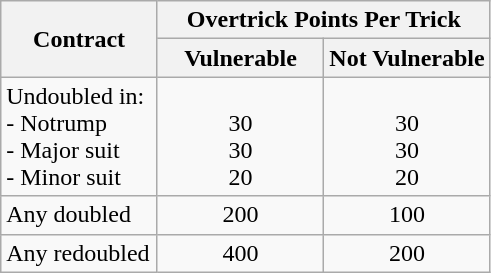<table class="wikitable">
<tr>
<th width=32% rowspan=2>Contract</th>
<th colspan=2>Overtrick Points Per Trick</th>
</tr>
<tr>
<th width=34%>Vulnerable</th>
<th width=34%>Not Vulnerable</th>
</tr>
<tr align=center>
<td align=left>Undoubled in:<br>- Notrump<br>- Major suit<br>- Minor suit</td>
<td><br>30<br>30<br>20</td>
<td><br>30<br>30<br>20</td>
</tr>
<tr align=center>
<td align=left>Any doubled</td>
<td>200</td>
<td>100</td>
</tr>
<tr align=center>
<td align=left>Any redoubled</td>
<td>400</td>
<td>200</td>
</tr>
</table>
